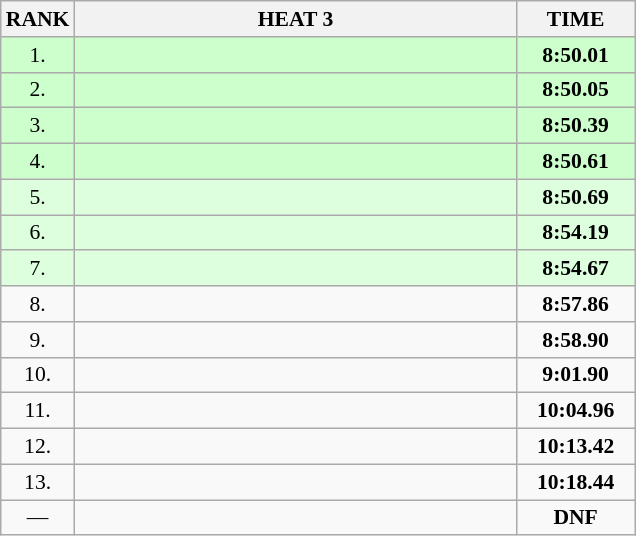<table class="wikitable" style="border-collapse: collapse; font-size: 90%;">
<tr>
<th>RANK</th>
<th style="width: 20em">HEAT 3</th>
<th style="width: 5em">TIME</th>
</tr>
<tr style="background:#ccffcc;">
<td align="center">1.</td>
<td></td>
<td align="center"><strong>8:50.01</strong></td>
</tr>
<tr style="background:#ccffcc;">
<td align="center">2.</td>
<td></td>
<td align="center"><strong>8:50.05</strong></td>
</tr>
<tr style="background:#ccffcc;">
<td align="center">3.</td>
<td></td>
<td align="center"><strong>8:50.39</strong></td>
</tr>
<tr style="background:#ccffcc;">
<td align="center">4.</td>
<td></td>
<td align="center"><strong>8:50.61</strong></td>
</tr>
<tr style="background:#ddffdd;">
<td align="center">5.</td>
<td></td>
<td align="center"><strong>8:50.69</strong></td>
</tr>
<tr style="background:#ddffdd;">
<td align="center">6.</td>
<td></td>
<td align="center"><strong>8:54.19</strong></td>
</tr>
<tr style="background:#ddffdd;">
<td align="center">7.</td>
<td></td>
<td align="center"><strong>8:54.67</strong></td>
</tr>
<tr>
<td align="center">8.</td>
<td></td>
<td align="center"><strong>8:57.86</strong></td>
</tr>
<tr>
<td align="center">9.</td>
<td></td>
<td align="center"><strong>8:58.90</strong></td>
</tr>
<tr>
<td align="center">10.</td>
<td></td>
<td align="center"><strong>9:01.90</strong></td>
</tr>
<tr>
<td align="center">11.</td>
<td></td>
<td align="center"><strong>10:04.96</strong></td>
</tr>
<tr>
<td align="center">12.</td>
<td></td>
<td align="center"><strong>10:13.42</strong></td>
</tr>
<tr>
<td align="center">13.</td>
<td></td>
<td align="center"><strong>10:18.44</strong></td>
</tr>
<tr>
<td align="center">—</td>
<td></td>
<td align="center"><strong>DNF</strong></td>
</tr>
</table>
